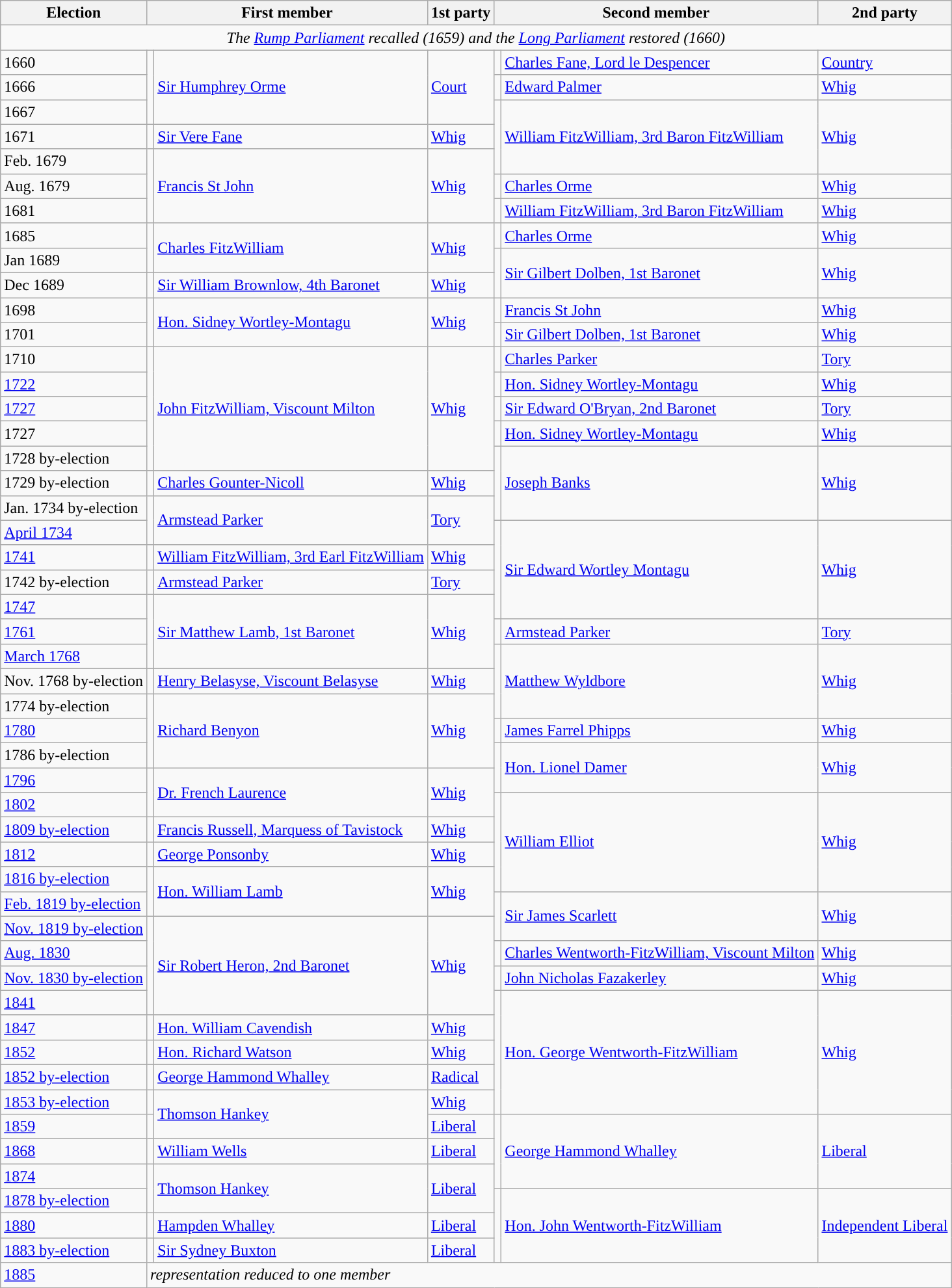<table class="wikitable">
<tr>
<th>Election</th>
<th colspan="2">First member</th>
<th>1st party</th>
<th colspan="2">Second member</th>
<th>2nd party</th>
</tr>
<tr style="text-align:center">
<td colspan=7><em>The <a href='#'>Rump Parliament</a> recalled (1659) and the <a href='#'>Long Parliament</a> restored (1660)</em></td>
</tr>
<tr>
<td>1660</td>
<td rowspan="3" style="color:inherit;background-color: "></td>
<td rowspan="3"><a href='#'>Sir Humphrey Orme</a></td>
<td rowspan="3"><a href='#'>Court</a></td>
<td style="color:inherit;background-color: "></td>
<td><a href='#'>Charles Fane, Lord le Despencer</a></td>
<td><a href='#'>Country</a></td>
</tr>
<tr>
<td>1666</td>
<td style="color:inherit;background-color: "></td>
<td><a href='#'>Edward Palmer</a></td>
<td><a href='#'>Whig</a></td>
</tr>
<tr>
<td>1667</td>
<td rowspan="3" style="color:inherit;background-color: "></td>
<td rowspan="3"><a href='#'>William FitzWilliam, 3rd Baron FitzWilliam</a></td>
<td rowspan="3"><a href='#'>Whig</a></td>
</tr>
<tr>
<td>1671</td>
<td style="color:inherit;background-color: "></td>
<td><a href='#'>Sir Vere Fane</a></td>
<td><a href='#'>Whig</a></td>
</tr>
<tr>
<td>Feb. 1679</td>
<td rowspan="3" style="color:inherit;background-color: "></td>
<td rowspan="3"><a href='#'>Francis St John</a></td>
<td rowspan="3"><a href='#'>Whig</a></td>
</tr>
<tr>
<td>Aug. 1679</td>
<td style="color:inherit;background-color: "></td>
<td><a href='#'>Charles Orme</a></td>
<td><a href='#'>Whig</a></td>
</tr>
<tr>
<td>1681</td>
<td style="color:inherit;background-color: "></td>
<td><a href='#'>William FitzWilliam, 3rd Baron FitzWilliam</a></td>
<td><a href='#'>Whig</a></td>
</tr>
<tr>
<td>1685</td>
<td rowspan="2" style="color:inherit;background-color: "></td>
<td rowspan="2"><a href='#'>Charles FitzWilliam</a></td>
<td rowspan="2"><a href='#'>Whig</a></td>
<td style="color:inherit;background-color: "></td>
<td><a href='#'>Charles Orme</a></td>
<td><a href='#'>Whig</a></td>
</tr>
<tr>
<td>Jan 1689</td>
<td rowspan="2" style="color:inherit;background-color: "></td>
<td rowspan="2"><a href='#'>Sir Gilbert Dolben, 1st Baronet</a></td>
<td rowspan="2"><a href='#'>Whig</a></td>
</tr>
<tr>
<td>Dec 1689</td>
<td style="color:inherit;background-color: "></td>
<td><a href='#'>Sir William Brownlow, 4th Baronet</a></td>
<td><a href='#'>Whig</a></td>
</tr>
<tr>
<td>1698</td>
<td rowspan="2" style="color:inherit;background-color: "></td>
<td rowspan="2"><a href='#'>Hon. Sidney Wortley-Montagu</a></td>
<td rowspan="2"><a href='#'>Whig</a></td>
<td style="color:inherit;background-color: "></td>
<td><a href='#'>Francis St John</a></td>
<td><a href='#'>Whig</a></td>
</tr>
<tr>
<td>1701</td>
<td style="color:inherit;background-color: "></td>
<td><a href='#'>Sir Gilbert Dolben, 1st Baronet</a></td>
<td><a href='#'>Whig</a></td>
</tr>
<tr>
<td>1710</td>
<td rowspan="5" style="color:inherit;background-color: "></td>
<td rowspan="5"><a href='#'>John FitzWilliam, Viscount Milton</a></td>
<td rowspan="5"><a href='#'>Whig</a></td>
<td style="color:inherit;background-color: "></td>
<td><a href='#'>Charles Parker</a></td>
<td><a href='#'>Tory</a></td>
</tr>
<tr>
<td><a href='#'>1722</a></td>
<td style="color:inherit;background-color: "></td>
<td><a href='#'>Hon. Sidney Wortley-Montagu</a></td>
<td><a href='#'>Whig</a></td>
</tr>
<tr>
<td><a href='#'>1727</a></td>
<td style="color:inherit;background-color: "></td>
<td><a href='#'>Sir Edward O'Bryan, 2nd Baronet</a></td>
<td><a href='#'>Tory</a></td>
</tr>
<tr>
<td>1727</td>
<td style="color:inherit;background-color: "></td>
<td><a href='#'>Hon. Sidney Wortley-Montagu</a></td>
<td><a href='#'>Whig</a></td>
</tr>
<tr>
<td>1728 by-election</td>
<td rowspan="3" style="color:inherit;background-color: "></td>
<td rowspan="3"><a href='#'>Joseph Banks</a></td>
<td rowspan="3"><a href='#'>Whig</a></td>
</tr>
<tr>
<td>1729 by-election</td>
<td style="color:inherit;background-color: "></td>
<td><a href='#'>Charles Gounter-Nicoll</a></td>
<td><a href='#'>Whig</a></td>
</tr>
<tr>
<td>Jan. 1734 by-election</td>
<td rowspan="2" style="color:inherit;background-color: "></td>
<td rowspan="2"><a href='#'>Armstead Parker</a></td>
<td rowspan="2"><a href='#'>Tory</a></td>
</tr>
<tr>
<td><a href='#'>April 1734</a></td>
<td rowspan="4" style="color:inherit;background-color: "></td>
<td rowspan="4"><a href='#'>Sir Edward Wortley Montagu</a></td>
<td rowspan="4"><a href='#'>Whig</a></td>
</tr>
<tr>
<td><a href='#'>1741</a></td>
<td style="color:inherit;background-color: "></td>
<td><a href='#'>William FitzWilliam, 3rd Earl FitzWilliam</a></td>
<td><a href='#'>Whig</a></td>
</tr>
<tr>
<td>1742 by-election</td>
<td style="color:inherit;background-color: "></td>
<td><a href='#'>Armstead Parker</a></td>
<td><a href='#'>Tory</a></td>
</tr>
<tr>
<td><a href='#'>1747</a></td>
<td rowspan="3" style="color:inherit;background-color: "></td>
<td rowspan="3"><a href='#'>Sir Matthew Lamb, 1st Baronet</a></td>
<td rowspan="3"><a href='#'>Whig</a></td>
</tr>
<tr>
<td><a href='#'>1761</a></td>
<td style="color:inherit;background-color: "></td>
<td><a href='#'>Armstead Parker</a></td>
<td><a href='#'>Tory</a></td>
</tr>
<tr>
<td><a href='#'>March 1768</a></td>
<td rowspan="3" style="color:inherit;background-color: "></td>
<td rowspan="3"><a href='#'>Matthew Wyldbore</a></td>
<td rowspan="3"><a href='#'>Whig</a></td>
</tr>
<tr>
<td>Nov. 1768 by-election</td>
<td style="color:inherit;background-color: "></td>
<td><a href='#'>Henry Belasyse, Viscount Belasyse</a></td>
<td><a href='#'>Whig</a></td>
</tr>
<tr>
<td>1774 by-election</td>
<td rowspan="3" style="color:inherit;background-color: "></td>
<td rowspan="3"><a href='#'>Richard Benyon</a></td>
<td rowspan="3"><a href='#'>Whig</a></td>
</tr>
<tr>
<td><a href='#'>1780</a></td>
<td style="color:inherit;background-color: "></td>
<td><a href='#'>James Farrel Phipps</a></td>
<td><a href='#'>Whig</a></td>
</tr>
<tr>
<td>1786 by-election</td>
<td rowspan="2" style="color:inherit;background-color: "></td>
<td rowspan="2"><a href='#'>Hon. Lionel Damer</a></td>
<td rowspan="2"><a href='#'>Whig</a></td>
</tr>
<tr>
<td><a href='#'>1796</a></td>
<td rowspan="2" style="color:inherit;background-color: "></td>
<td rowspan="2"><a href='#'>Dr. French Laurence</a></td>
<td rowspan="2"><a href='#'>Whig</a></td>
</tr>
<tr>
<td><a href='#'>1802</a></td>
<td rowspan="4" style="color:inherit;background-color: "></td>
<td rowspan="4"><a href='#'>William Elliot</a></td>
<td rowspan="4"><a href='#'>Whig</a></td>
</tr>
<tr>
<td><a href='#'>1809 by-election</a></td>
<td style="color:inherit;background-color: "></td>
<td><a href='#'>Francis Russell, Marquess of Tavistock</a></td>
<td><a href='#'>Whig</a></td>
</tr>
<tr>
<td><a href='#'>1812</a></td>
<td style="color:inherit;background-color: "></td>
<td><a href='#'>George Ponsonby</a></td>
<td><a href='#'>Whig</a></td>
</tr>
<tr>
<td><a href='#'>1816 by-election</a></td>
<td rowspan="2" style="color:inherit;background-color: "></td>
<td rowspan="2"><a href='#'>Hon. William Lamb</a></td>
<td rowspan="2"><a href='#'>Whig</a></td>
</tr>
<tr>
<td><a href='#'>Feb. 1819 by-election</a></td>
<td rowspan="2" style="color:inherit;background-color: "></td>
<td rowspan="2"><a href='#'>Sir James Scarlett</a></td>
<td rowspan="2"><a href='#'>Whig</a></td>
</tr>
<tr>
<td><a href='#'>Nov. 1819 by-election</a></td>
<td rowspan="4" style="color:inherit;background-color: "></td>
<td rowspan="4"><a href='#'>Sir Robert Heron, 2nd Baronet</a></td>
<td rowspan="4"><a href='#'>Whig</a></td>
</tr>
<tr>
<td><a href='#'>Aug. 1830</a></td>
<td style="color:inherit;background-color: "></td>
<td><a href='#'>Charles Wentworth-FitzWilliam, Viscount Milton</a></td>
<td><a href='#'>Whig</a></td>
</tr>
<tr>
<td><a href='#'>Nov. 1830 by-election</a></td>
<td style="color:inherit;background-color: "></td>
<td><a href='#'>John Nicholas Fazakerley</a></td>
<td><a href='#'>Whig</a></td>
</tr>
<tr>
<td><a href='#'>1841</a></td>
<td rowspan="5" style="color:inherit;background-color: "></td>
<td rowspan="5"><a href='#'>Hon. George Wentworth-FitzWilliam</a></td>
<td rowspan="5"><a href='#'>Whig</a></td>
</tr>
<tr>
<td><a href='#'>1847</a></td>
<td style="color:inherit;background-color: "></td>
<td><a href='#'>Hon. William Cavendish</a></td>
<td><a href='#'>Whig</a></td>
</tr>
<tr>
<td><a href='#'>1852</a></td>
<td style="color:inherit;background-color: "></td>
<td><a href='#'>Hon. Richard Watson</a></td>
<td><a href='#'>Whig</a></td>
</tr>
<tr>
<td><a href='#'>1852 by-election</a></td>
<td style="color:inherit;background-color: "></td>
<td><a href='#'>George Hammond Whalley</a></td>
<td><a href='#'>Radical</a></td>
</tr>
<tr>
<td><a href='#'>1853 by-election</a></td>
<td style="color:inherit;background-color: "></td>
<td rowspan="2"><a href='#'>Thomson Hankey</a></td>
<td><a href='#'>Whig</a></td>
</tr>
<tr>
<td><a href='#'>1859</a></td>
<td style="color:inherit;background-color: "></td>
<td><a href='#'>Liberal</a></td>
<td rowspan="3" style="color:inherit;background-color: "></td>
<td rowspan="3"><a href='#'>George Hammond Whalley</a></td>
<td rowspan="3"><a href='#'>Liberal</a></td>
</tr>
<tr>
<td><a href='#'>1868</a></td>
<td style="color:inherit;background-color: "></td>
<td><a href='#'>William Wells</a></td>
<td><a href='#'>Liberal</a></td>
</tr>
<tr>
<td><a href='#'>1874</a></td>
<td rowspan="2" style="color:inherit;background-color: "></td>
<td rowspan="2"><a href='#'>Thomson Hankey</a></td>
<td rowspan="2"><a href='#'>Liberal</a></td>
</tr>
<tr>
<td><a href='#'>1878 by-election</a></td>
<td rowspan="3" style="color:inherit;background-color: "></td>
<td rowspan="3"><a href='#'>Hon. John Wentworth-FitzWilliam</a></td>
<td rowspan="3"><a href='#'>Independent Liberal</a></td>
</tr>
<tr>
<td><a href='#'>1880</a></td>
<td style="color:inherit;background-color: "></td>
<td><a href='#'>Hampden Whalley</a></td>
<td><a href='#'>Liberal</a></td>
</tr>
<tr>
<td><a href='#'>1883 by-election</a></td>
<td style="color:inherit;background-color: "></td>
<td><a href='#'>Sir Sydney Buxton</a></td>
<td><a href='#'>Liberal</a></td>
</tr>
<tr>
<td><a href='#'>1885</a></td>
<td colspan="6"><em>representation reduced to one member</em></td>
</tr>
</table>
